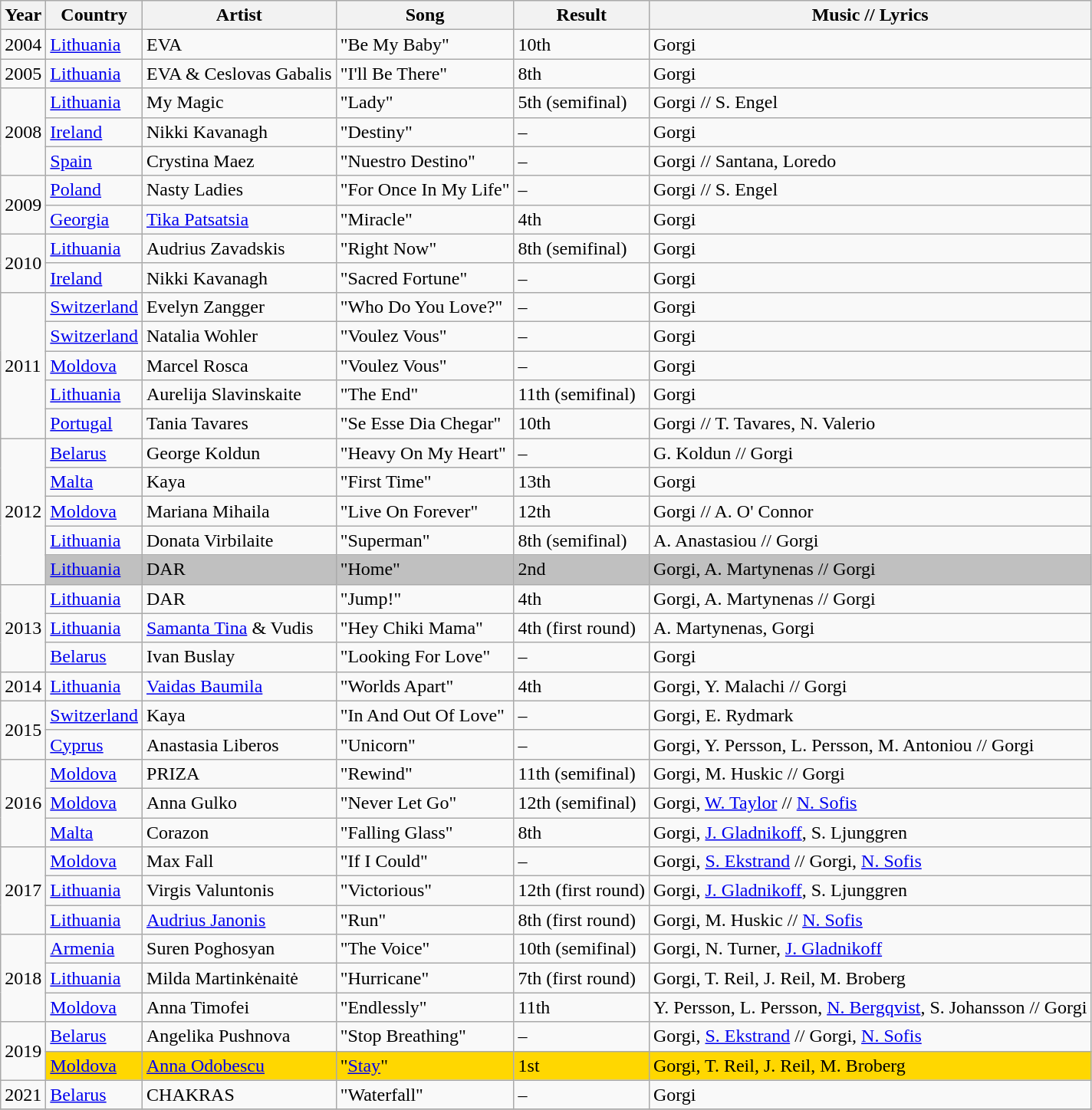<table class="wikitable">
<tr>
<th>Year</th>
<th>Country</th>
<th>Artist</th>
<th>Song</th>
<th>Result</th>
<th>Music // Lyrics</th>
</tr>
<tr>
<td>2004</td>
<td> <a href='#'>Lithuania</a></td>
<td>EVA</td>
<td>"Be My Baby"</td>
<td>10th</td>
<td>Gorgi</td>
</tr>
<tr>
<td>2005</td>
<td> <a href='#'>Lithuania</a></td>
<td>EVA & Ceslovas Gabalis</td>
<td>"I'll Be There"</td>
<td>8th</td>
<td>Gorgi</td>
</tr>
<tr>
<td rowspan="3">2008</td>
<td> <a href='#'>Lithuania</a></td>
<td>My Magic</td>
<td>"Lady"</td>
<td>5th (semifinal)</td>
<td>Gorgi // S. Engel</td>
</tr>
<tr>
<td> <a href='#'>Ireland</a></td>
<td>Nikki Kavanagh</td>
<td>"Destiny"</td>
<td>–</td>
<td>Gorgi</td>
</tr>
<tr>
<td> <a href='#'>Spain</a></td>
<td>Crystina Maez</td>
<td>"Nuestro Destino"</td>
<td>–</td>
<td>Gorgi // Santana, Loredo</td>
</tr>
<tr>
<td rowspan="2">2009</td>
<td> <a href='#'>Poland</a></td>
<td>Nasty Ladies</td>
<td>"For Once In My Life"</td>
<td>–</td>
<td>Gorgi // S. Engel</td>
</tr>
<tr>
<td> <a href='#'>Georgia</a></td>
<td><a href='#'>Tika Patsatsia</a></td>
<td>"Miracle"</td>
<td>4th</td>
<td>Gorgi</td>
</tr>
<tr>
<td rowspan="2">2010</td>
<td> <a href='#'>Lithuania</a></td>
<td>Audrius Zavadskis</td>
<td>"Right Now"</td>
<td>8th (semifinal)</td>
<td>Gorgi</td>
</tr>
<tr>
<td> <a href='#'>Ireland</a></td>
<td>Nikki Kavanagh</td>
<td>"Sacred Fortune"</td>
<td>–</td>
<td>Gorgi</td>
</tr>
<tr>
<td rowspan="5">2011</td>
<td> <a href='#'>Switzerland</a></td>
<td>Evelyn Zangger</td>
<td>"Who Do You Love?"</td>
<td>–</td>
<td>Gorgi</td>
</tr>
<tr>
<td> <a href='#'>Switzerland</a></td>
<td>Natalia Wohler</td>
<td>"Voulez Vous"</td>
<td>–</td>
<td>Gorgi</td>
</tr>
<tr>
<td> <a href='#'>Moldova</a></td>
<td>Marcel Rosca</td>
<td>"Voulez Vous"</td>
<td>–</td>
<td>Gorgi</td>
</tr>
<tr>
<td> <a href='#'>Lithuania</a></td>
<td>Aurelija Slavinskaite</td>
<td>"The End"</td>
<td>11th (semifinal)</td>
<td>Gorgi</td>
</tr>
<tr>
<td> <a href='#'>Portugal</a></td>
<td>Tania Tavares</td>
<td>"Se Esse Dia Chegar"</td>
<td>10th</td>
<td>Gorgi // T. Tavares, N. Valerio</td>
</tr>
<tr>
<td rowspan="5">2012</td>
<td> <a href='#'>Belarus</a></td>
<td>George Koldun</td>
<td>"Heavy On My Heart"</td>
<td>–</td>
<td>G. Koldun // Gorgi</td>
</tr>
<tr>
<td> <a href='#'>Malta</a></td>
<td>Kaya</td>
<td>"First Time"</td>
<td>13th</td>
<td>Gorgi</td>
</tr>
<tr>
<td> <a href='#'>Moldova</a></td>
<td>Mariana Mihaila</td>
<td>"Live On Forever"</td>
<td>12th</td>
<td>Gorgi // A. O' Connor</td>
</tr>
<tr>
<td> <a href='#'>Lithuania</a></td>
<td>Donata Virbilaite</td>
<td>"Superman"</td>
<td>8th (semifinal)</td>
<td>A. Anastasiou // Gorgi</td>
</tr>
<tr bgcolor="Silver">
<td> <a href='#'>Lithuania</a></td>
<td>DAR</td>
<td>"Home"</td>
<td>2nd</td>
<td>Gorgi, A. Martynenas // Gorgi</td>
</tr>
<tr>
<td rowspan="3">2013</td>
<td> <a href='#'>Lithuania</a></td>
<td>DAR</td>
<td>"Jump!"</td>
<td>4th</td>
<td>Gorgi, A. Martynenas // Gorgi</td>
</tr>
<tr>
<td> <a href='#'>Lithuania</a></td>
<td><a href='#'>Samanta Tina</a> & Vudis</td>
<td>"Hey Chiki Mama"</td>
<td>4th (first round)</td>
<td>A. Martynenas, Gorgi</td>
</tr>
<tr>
<td> <a href='#'>Belarus</a></td>
<td>Ivan Buslay</td>
<td>"Looking For Love"</td>
<td>–</td>
<td>Gorgi</td>
</tr>
<tr>
<td>2014</td>
<td> <a href='#'>Lithuania</a></td>
<td><a href='#'>Vaidas Baumila</a></td>
<td>"Worlds Apart"</td>
<td>4th</td>
<td>Gorgi, Y. Malachi // Gorgi</td>
</tr>
<tr>
<td rowspan="2">2015</td>
<td> <a href='#'>Switzerland</a></td>
<td>Kaya</td>
<td>"In And Out Of Love"</td>
<td>–</td>
<td>Gorgi, E. Rydmark</td>
</tr>
<tr>
<td> <a href='#'>Cyprus</a></td>
<td>Anastasia Liberos</td>
<td>"Unicorn"</td>
<td>–</td>
<td>Gorgi, Y. Persson, L. Persson, M. Antoniou // Gorgi</td>
</tr>
<tr>
<td rowspan="3">2016</td>
<td> <a href='#'>Moldova</a></td>
<td>PRIZA</td>
<td>"Rewind"</td>
<td>11th (semifinal)</td>
<td>Gorgi, M. Huskic // Gorgi</td>
</tr>
<tr>
<td> <a href='#'>Moldova</a></td>
<td>Anna Gulko</td>
<td>"Never Let Go"</td>
<td>12th (semifinal)</td>
<td>Gorgi, <a href='#'>W. Taylor</a> // <a href='#'>N. Sofis</a></td>
</tr>
<tr>
<td> <a href='#'>Malta</a></td>
<td>Corazon</td>
<td>"Falling Glass"</td>
<td>8th</td>
<td>Gorgi, <a href='#'>J. Gladnikoff</a>, S. Ljunggren</td>
</tr>
<tr>
<td rowspan="3">2017</td>
<td> <a href='#'>Moldova</a></td>
<td>Max Fall</td>
<td>"If I Could"</td>
<td>–</td>
<td>Gorgi, <a href='#'>S. Ekstrand</a> // Gorgi, <a href='#'>N. Sofis</a></td>
</tr>
<tr>
<td> <a href='#'>Lithuania</a></td>
<td>Virgis Valuntonis</td>
<td>"Victorious"</td>
<td>12th (first round)</td>
<td>Gorgi, <a href='#'>J. Gladnikoff</a>, S. Ljunggren</td>
</tr>
<tr>
<td> <a href='#'>Lithuania</a></td>
<td><a href='#'>Audrius Janonis</a></td>
<td>"Run"</td>
<td>8th (first round)</td>
<td>Gorgi, M. Huskic // <a href='#'>N. Sofis</a></td>
</tr>
<tr>
<td rowspan="3">2018</td>
<td> <a href='#'>Armenia</a></td>
<td>Suren Poghosyan</td>
<td>"The Voice"</td>
<td>10th (semifinal)</td>
<td>Gorgi, N. Turner, <a href='#'>J. Gladnikoff</a></td>
</tr>
<tr>
<td> <a href='#'>Lithuania</a></td>
<td>Milda Martinkėnaitė</td>
<td>"Hurricane"</td>
<td>7th (first round)</td>
<td>Gorgi, T. Reil, J. Reil, M. Broberg</td>
</tr>
<tr>
<td> <a href='#'>Moldova</a></td>
<td>Anna Timofei</td>
<td>"Endlessly"</td>
<td>11th</td>
<td>Y. Persson, L. Persson, <a href='#'>N. Bergqvist</a>, S. Johansson // Gorgi</td>
</tr>
<tr>
<td rowspan="2">2019</td>
<td> <a href='#'>Belarus</a></td>
<td>Angelika Pushnova</td>
<td>"Stop Breathing"</td>
<td>–</td>
<td>Gorgi, <a href='#'>S. Ekstrand</a> // Gorgi, <a href='#'>N. Sofis</a></td>
</tr>
<tr style="font-weight;background:gold;">
<td> <a href='#'>Moldova</a></td>
<td><a href='#'>Anna Odobescu</a></td>
<td>"<a href='#'>Stay</a>"</td>
<td>1st</td>
<td>Gorgi, T. Reil, J. Reil, M. Broberg</td>
</tr>
<tr>
<td>2021</td>
<td> <a href='#'>Belarus</a></td>
<td>CHAKRAS</td>
<td>"Waterfall"</td>
<td>–</td>
<td>Gorgi</td>
</tr>
<tr>
</tr>
</table>
